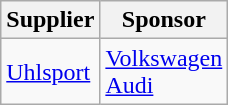<table class="wikitable">
<tr>
<th>Supplier</th>
<th>Sponsor</th>
</tr>
<tr>
<td> <a href='#'>Uhlsport</a></td>
<td> <a href='#'>Volkswagen</a><br> <a href='#'>Audi</a></td>
</tr>
</table>
